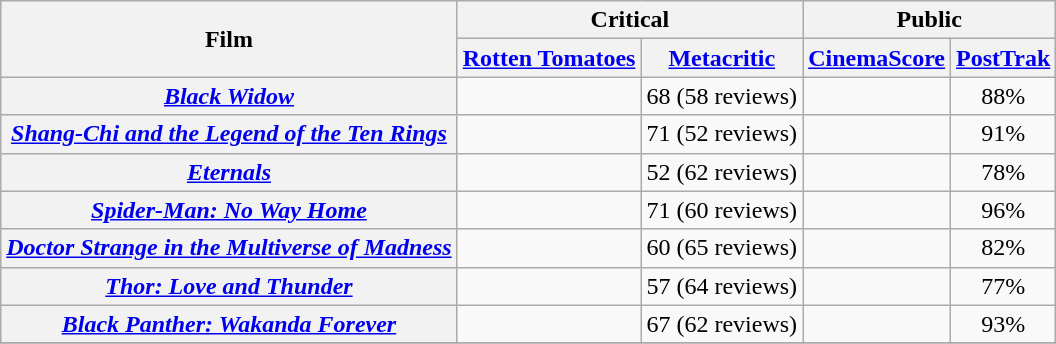<table class="wikitable plainrowheaders sortable" style="text-align: center;">
<tr>
<th scope="col" rowspan="2">Film</th>
<th scope="col" colspan="2">Critical</th>
<th scope="col" colspan="2">Public</th>
</tr>
<tr>
<th scope="col"><a href='#'>Rotten Tomatoes</a></th>
<th scope="col"><a href='#'>Metacritic</a></th>
<th scope="col"><a href='#'>CinemaScore</a></th>
<th scope="col"><a href='#'>PostTrak</a></th>
</tr>
<tr>
<th scope="row"><em><a href='#'>Black Widow</a></em></th>
<td></td>
<td>68 (58 reviews)</td>
<td></td>
<td>88%</td>
</tr>
<tr>
<th scope="row"><em><a href='#'>Shang-Chi and the Legend of the Ten Rings</a></em></th>
<td></td>
<td>71 (52 reviews)</td>
<td></td>
<td>91%</td>
</tr>
<tr>
<th scope="row"><em><a href='#'>Eternals</a></em></th>
<td></td>
<td>52 (62 reviews)</td>
<td></td>
<td>78%</td>
</tr>
<tr>
<th scope="row"><em><a href='#'>Spider-Man: No Way Home</a></em></th>
<td></td>
<td>71 (60 reviews)</td>
<td></td>
<td>96%</td>
</tr>
<tr>
<th scope="row"><em><a href='#'>Doctor Strange in the Multiverse of Madness</a></em></th>
<td></td>
<td>60 (65 reviews)</td>
<td></td>
<td>82%</td>
</tr>
<tr>
<th scope="row"><em><a href='#'>Thor: Love and Thunder</a></em></th>
<td></td>
<td>57 (64 reviews)</td>
<td></td>
<td>77%</td>
</tr>
<tr>
<th scope="row"><em><a href='#'>Black Panther: Wakanda Forever</a></em></th>
<td></td>
<td>67 (62 reviews)</td>
<td></td>
<td>93%</td>
</tr>
<tr>
</tr>
</table>
